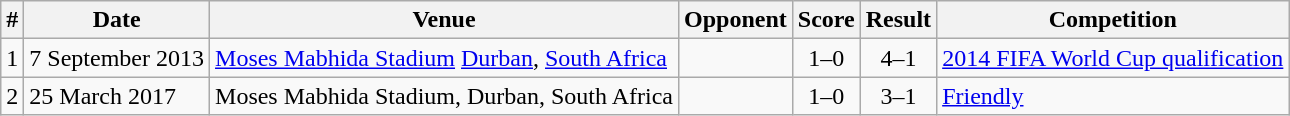<table class="wikitable sortable">
<tr>
<th>#</th>
<th>Date</th>
<th>Venue</th>
<th>Opponent</th>
<th>Score</th>
<th>Result</th>
<th>Competition</th>
</tr>
<tr>
<td>1</td>
<td>7 September 2013</td>
<td><a href='#'>Moses Mabhida Stadium</a> <a href='#'>Durban</a>, <a href='#'>South Africa</a></td>
<td></td>
<td align="center">1–0</td>
<td align="center">4–1</td>
<td><a href='#'>2014 FIFA World Cup qualification</a></td>
</tr>
<tr>
<td>2</td>
<td>25 March 2017</td>
<td>Moses Mabhida Stadium, Durban, South Africa</td>
<td></td>
<td align="center">1–0</td>
<td align="center">3–1</td>
<td><a href='#'>Friendly</a></td>
</tr>
</table>
